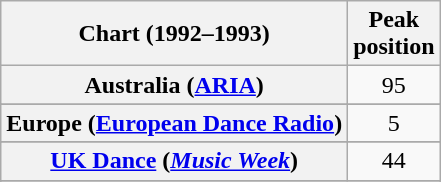<table class="wikitable sortable plainrowheaders" style="text-align:center">
<tr>
<th>Chart (1992–1993)</th>
<th>Peak<br>position</th>
</tr>
<tr>
<th scope="row">Australia (<a href='#'>ARIA</a>)</th>
<td>95</td>
</tr>
<tr>
</tr>
<tr>
<th scope="row">Europe (<a href='#'>European Dance Radio</a>)</th>
<td>5</td>
</tr>
<tr>
</tr>
<tr>
<th scope="row"><a href='#'>UK Dance</a> (<em><a href='#'>Music Week</a></em>)</th>
<td>44</td>
</tr>
<tr>
</tr>
<tr>
</tr>
<tr>
</tr>
<tr>
</tr>
<tr>
</tr>
</table>
